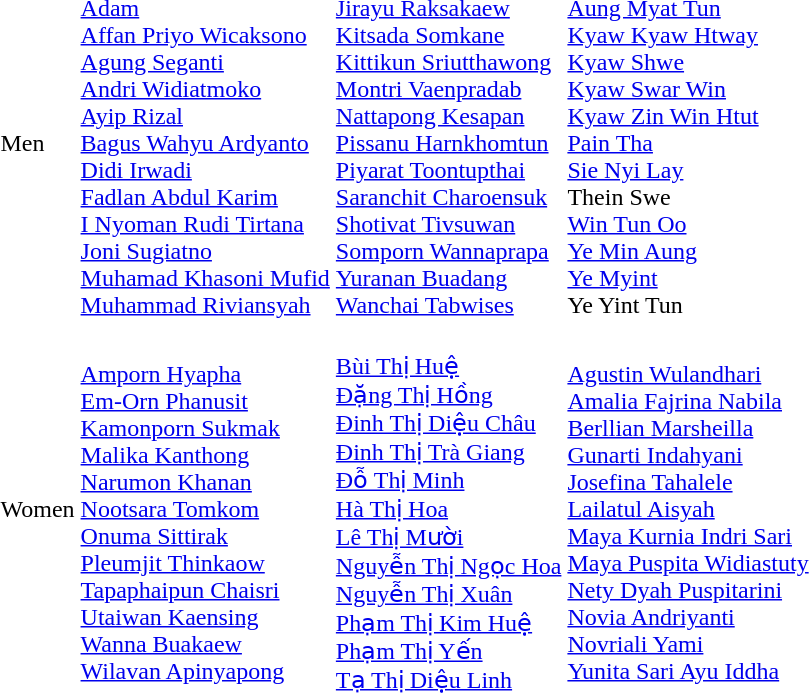<table>
<tr>
<td>Men</td>
<td><br><a href='#'>Adam</a><br><a href='#'>Affan Priyo Wicaksono</a><br><a href='#'>Agung Seganti</a><br><a href='#'>Andri Widiatmoko</a><br><a href='#'>Ayip Rizal</a><br><a href='#'>Bagus Wahyu Ardyanto</a><br><a href='#'>Didi Irwadi</a><br><a href='#'>Fadlan Abdul Karim</a><br><a href='#'>I Nyoman Rudi Tirtana</a><br><a href='#'>Joni Sugiatno</a><br><a href='#'>Muhamad Khasoni Mufid</a><br><a href='#'>Muhammad Riviansyah</a></td>
<td><br><a href='#'>Jirayu Raksakaew</a><br><a href='#'>Kitsada Somkane</a><br><a href='#'>Kittikun Sriutthawong</a><br><a href='#'>Montri Vaenpradab</a><br><a href='#'>Nattapong Kesapan</a><br><a href='#'>Pissanu Harnkhomtun</a><br><a href='#'>Piyarat Toontupthai</a><br><a href='#'>Saranchit Charoensuk</a><br><a href='#'>Shotivat Tivsuwan</a><br><a href='#'>Somporn Wannaprapa</a><br><a href='#'>Yuranan Buadang</a><br><a href='#'>Wanchai Tabwises</a></td>
<td><br><a href='#'>Aung Myat Tun</a><br><a href='#'>Kyaw Kyaw Htway</a><br><a href='#'>Kyaw Shwe</a><br><a href='#'>Kyaw Swar Win</a><br><a href='#'>Kyaw Zin Win Htut</a><br><a href='#'>Pain Tha</a><br><a href='#'>Sie Nyi Lay</a><br>Thein Swe<br><a href='#'>Win Tun Oo</a><br><a href='#'>Ye Min Aung</a><br><a href='#'>Ye Myint</a><br>Ye Yint Tun</td>
</tr>
<tr>
<td>Women</td>
<td><br><a href='#'>Amporn Hyapha</a><br><a href='#'>Em-Orn Phanusit</a><br><a href='#'>Kamonporn Sukmak</a><br><a href='#'>Malika Kanthong</a><br><a href='#'>Narumon Khanan</a><br><a href='#'>Nootsara Tomkom</a><br><a href='#'>Onuma Sittirak</a><br><a href='#'>Pleumjit Thinkaow</a><br><a href='#'>Tapaphaipun Chaisri</a><br><a href='#'>Utaiwan Kaensing</a><br><a href='#'>Wanna Buakaew</a><br><a href='#'>Wilavan Apinyapong</a></td>
<td><br><a href='#'>Bùi Thị Huệ</a><br><a href='#'>Đặng Thị Hồng</a><br><a href='#'>Đinh Thị Diệu Châu</a><br><a href='#'>Đinh Thị Trà Giang</a><br><a href='#'>Đỗ Thị Minh</a><br><a href='#'>Hà Thị Hoa</a><br><a href='#'>Lê Thị Mười</a><br><a href='#'>Nguyễn Thị Ngọc Hoa</a><br><a href='#'>Nguyễn Thị Xuân</a><br><a href='#'>Phạm Thị Kim Huệ</a><br><a href='#'>Phạm Thị Yến</a><br><a href='#'>Tạ Thị Diệu Linh</a></td>
<td><br><a href='#'>Agustin Wulandhari</a><br><a href='#'>Amalia Fajrina Nabila</a><br><a href='#'>Berllian Marsheilla</a><br><a href='#'>Gunarti Indahyani</a><br><a href='#'>Josefina Tahalele</a><br><a href='#'>Lailatul Aisyah</a><br><a href='#'>Maya Kurnia Indri Sari</a><br><a href='#'>Maya Puspita Widiastuty</a><br><a href='#'>Nety Dyah Puspitarini</a><br><a href='#'>Novia Andriyanti</a><br><a href='#'>Novriali Yami</a><br><a href='#'>Yunita Sari Ayu Iddha</a></td>
</tr>
</table>
